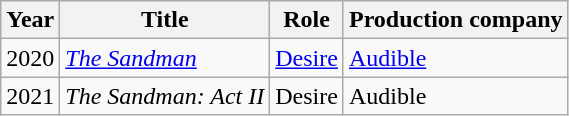<table class="wikitable sortable">
<tr>
<th>Year</th>
<th>Title</th>
<th>Role</th>
<th>Production company</th>
</tr>
<tr>
<td>2020</td>
<td><em><a href='#'>The Sandman</a></em></td>
<td><a href='#'>Desire</a></td>
<td><a href='#'>Audible</a></td>
</tr>
<tr>
<td>2021</td>
<td><em>The Sandman: Act II</em></td>
<td>Desire</td>
<td>Audible</td>
</tr>
</table>
